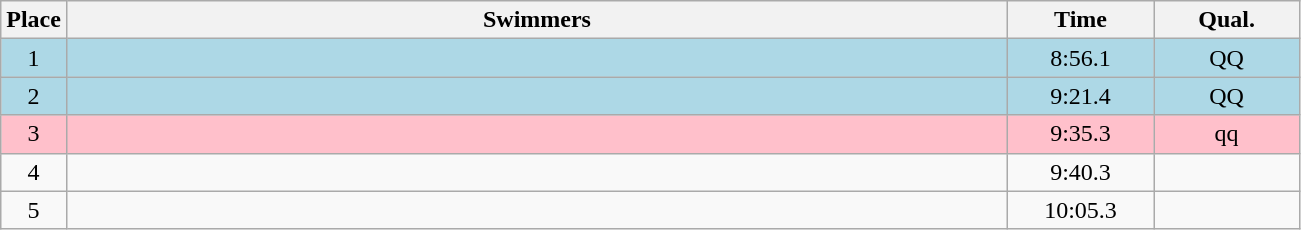<table class=wikitable style="text-align:center">
<tr>
<th>Place</th>
<th width=620>Swimmers</th>
<th width=90>Time</th>
<th width=90>Qual.</th>
</tr>
<tr bgcolor=lightblue>
<td>1</td>
<td align=left></td>
<td>8:56.1</td>
<td>QQ</td>
</tr>
<tr bgcolor=lightblue>
<td>2</td>
<td align=left></td>
<td>9:21.4</td>
<td>QQ</td>
</tr>
<tr bgcolor=pink>
<td>3</td>
<td align=left></td>
<td>9:35.3</td>
<td>qq</td>
</tr>
<tr>
<td>4</td>
<td align=left></td>
<td>9:40.3</td>
<td></td>
</tr>
<tr>
<td>5</td>
<td align=left></td>
<td>10:05.3</td>
<td></td>
</tr>
</table>
